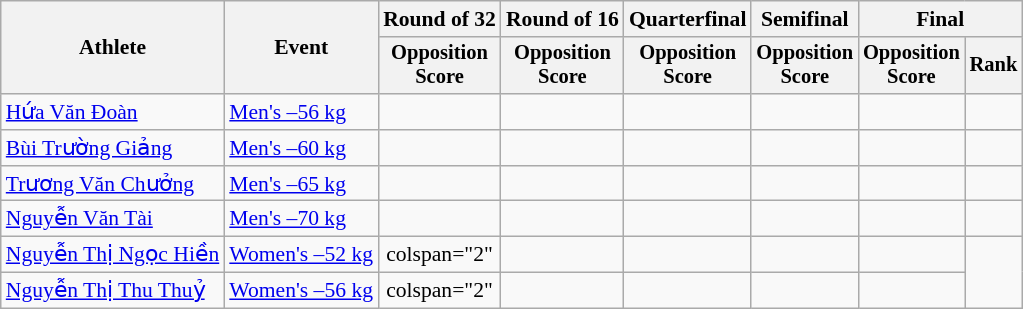<table class=wikitable style=font-size:90%;text-align:center>
<tr>
<th rowspan=2>Athlete</th>
<th rowspan=2>Event</th>
<th>Round of 32</th>
<th>Round of 16</th>
<th>Quarterfinal</th>
<th>Semifinal</th>
<th colspan=2>Final</th>
</tr>
<tr style=font-size:95%>
<th>Opposition<br>Score</th>
<th>Opposition<br>Score</th>
<th>Opposition<br>Score</th>
<th>Opposition<br>Score</th>
<th>Opposition<br>Score</th>
<th>Rank</th>
</tr>
<tr>
<td align=left><a href='#'>Hứa Văn Đoàn</a></td>
<td align=left><a href='#'>Men's –56 kg</a></td>
<td></td>
<td></td>
<td></td>
<td></td>
<td></td>
<td></td>
</tr>
<tr>
<td align=left><a href='#'>Bùi Trường Giảng</a></td>
<td align=left><a href='#'>Men's –60 kg</a></td>
<td></td>
<td></td>
<td></td>
<td></td>
<td></td>
<td></td>
</tr>
<tr>
<td align=left><a href='#'>Trương Văn Chưởng</a></td>
<td align=left><a href='#'>Men's –65 kg</a></td>
<td></td>
<td></td>
<td></td>
<td></td>
<td></td>
<td></td>
</tr>
<tr>
<td align=left><a href='#'>Nguyễn Văn Tài</a></td>
<td align=left><a href='#'>Men's –70 kg</a></td>
<td></td>
<td></td>
<td></td>
<td></td>
<td></td>
<td></td>
</tr>
<tr>
<td align=left><a href='#'>Nguyễn Thị Ngọc Hiền</a></td>
<td align=left><a href='#'>Women's –52 kg</a></td>
<td>colspan="2" </td>
<td></td>
<td></td>
<td></td>
<td></td>
</tr>
<tr>
<td align=left><a href='#'>Nguyễn Thị Thu Thuỷ</a></td>
<td align=left><a href='#'>Women's –56 kg</a></td>
<td>colspan="2" </td>
<td></td>
<td></td>
<td></td>
<td></td>
</tr>
</table>
